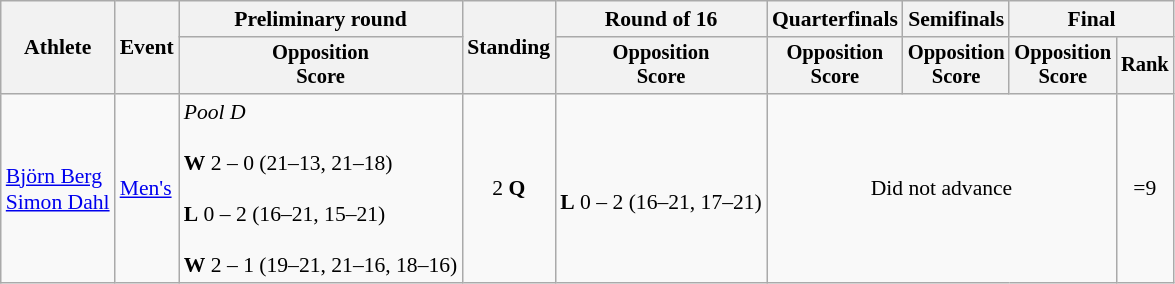<table class=wikitable style="font-size:90%">
<tr>
<th rowspan="2">Athlete</th>
<th rowspan="2">Event</th>
<th>Preliminary round</th>
<th rowspan="2">Standing</th>
<th>Round of 16</th>
<th>Quarterfinals</th>
<th>Semifinals</th>
<th colspan=2>Final</th>
</tr>
<tr style="font-size:95%">
<th>Opposition<br>Score</th>
<th>Opposition<br>Score</th>
<th>Opposition<br>Score</th>
<th>Opposition<br>Score</th>
<th>Opposition<br>Score</th>
<th>Rank</th>
</tr>
<tr align=center>
<td align=left><a href='#'>Björn Berg</a><br><a href='#'>Simon Dahl</a></td>
<td align=left><a href='#'>Men's</a></td>
<td align=left><em>Pool D</em><br><br><strong>W</strong> 2 – 0  (21–13, 21–18)<br><br><strong>L</strong> 0 – 2 (16–21, 15–21)<br><br><strong>W</strong> 2 – 1 (19–21, 21–16, 18–16)</td>
<td>2 <strong>Q</strong></td>
<td><br><strong>L</strong> 0 – 2 (16–21, 17–21)</td>
<td colspan=3>Did not advance</td>
<td>=9</td>
</tr>
</table>
